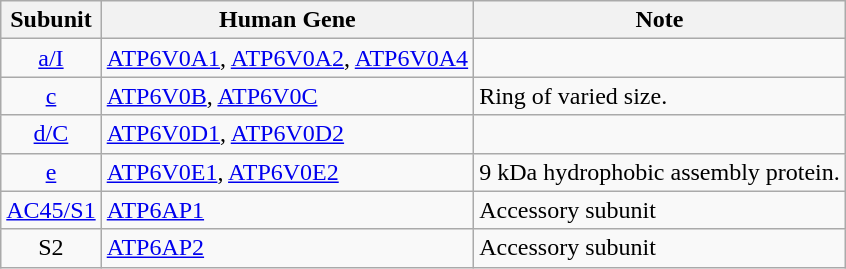<table class="wikitable">
<tr>
<th>Subunit</th>
<th>Human Gene</th>
<th>Note</th>
</tr>
<tr>
<td style="text-align:center"><a href='#'>a/I</a></td>
<td><a href='#'>ATP6V0A1</a>, <a href='#'>ATP6V0A2</a>, <a href='#'>ATP6V0A4</a></td>
<td></td>
</tr>
<tr>
<td style="text-align:center"><a href='#'>c</a></td>
<td><a href='#'>ATP6V0B</a>, <a href='#'>ATP6V0C</a></td>
<td>Ring of varied size.</td>
</tr>
<tr>
<td style="text-align:center"><a href='#'>d/C</a></td>
<td><a href='#'>ATP6V0D1</a>, <a href='#'>ATP6V0D2</a></td>
<td></td>
</tr>
<tr>
<td style="text-align:center"><a href='#'>e</a></td>
<td><a href='#'>ATP6V0E1</a>, <a href='#'>ATP6V0E2</a></td>
<td>9 kDa hydrophobic assembly protein.</td>
</tr>
<tr>
<td style="text-align:center"><a href='#'>AC45/S1</a></td>
<td><a href='#'>ATP6AP1</a></td>
<td>Accessory subunit</td>
</tr>
<tr>
<td style="text-align:center">S2</td>
<td><a href='#'>ATP6AP2</a></td>
<td>Accessory subunit</td>
</tr>
</table>
